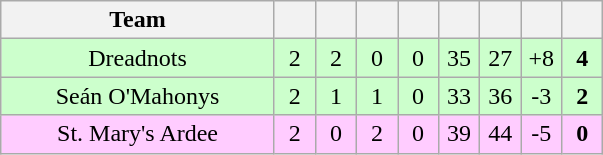<table class="wikitable" style="text-align:center">
<tr>
<th style="width:175px;">Team</th>
<th width="20"></th>
<th width="20"></th>
<th width="20"></th>
<th width="20"></th>
<th width="20"></th>
<th width="20"></th>
<th width="20"></th>
<th width="20"></th>
</tr>
<tr style="background:#cfc;">
<td>Dreadnots</td>
<td>2</td>
<td>2</td>
<td>0</td>
<td>0</td>
<td>35</td>
<td>27</td>
<td>+8</td>
<td><strong>4</strong></td>
</tr>
<tr style="background:#cfc;">
<td>Seán O'Mahonys</td>
<td>2</td>
<td>1</td>
<td>1</td>
<td>0</td>
<td>33</td>
<td>36</td>
<td>-3</td>
<td><strong>2</strong></td>
</tr>
<tr style="background:#fcf;">
<td>St. Mary's Ardee</td>
<td>2</td>
<td>0</td>
<td>2</td>
<td>0</td>
<td>39</td>
<td>44</td>
<td>-5</td>
<td><strong>0</strong></td>
</tr>
</table>
